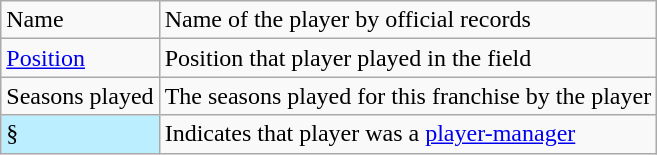<table class="wikitable">
<tr>
<td>Name</td>
<td>Name of the player by official records</td>
</tr>
<tr>
<td><a href='#'>Position</a></td>
<td>Position that player played in the field</td>
</tr>
<tr>
<td>Seasons played</td>
<td>The seasons played for this franchise by the player</td>
</tr>
<tr>
<td bgcolor="#bbeeff">§</td>
<td>Indicates that player was a <a href='#'>player-manager</a></td>
</tr>
</table>
